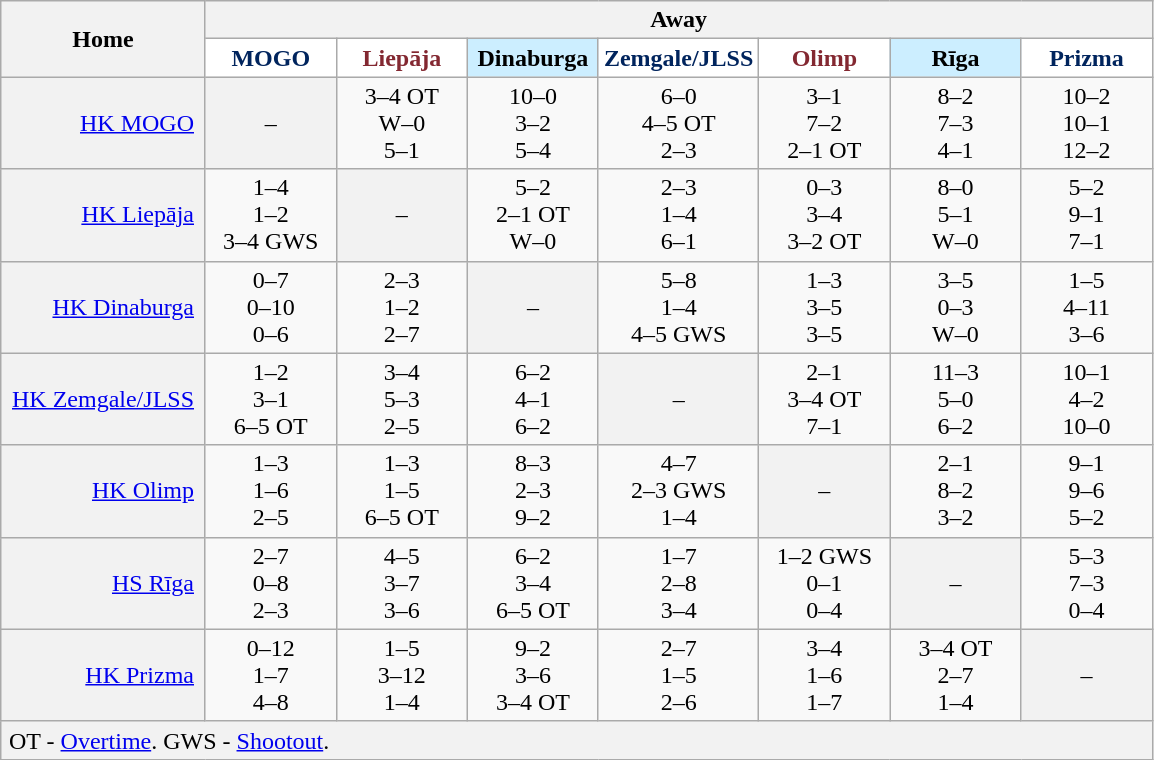<table class="wikitable" style="margin-left:1em; text-align:center;">
<tr>
<th rowspan="2">Home</th>
<th colspan="7">Away</th>
</tr>
<tr>
<th style="width:80px; background:white; color:#00245D;">MOGO</th>
<th style="width:80px; background:white; color:#832831;">Liepāja</th>
<th style="width:80px; background:#CCEEFF; color:black;">Dinaburga</th>
<th style="width:80px; background:white; color:#00245D;">Zemgale/JLSS</th>
<th style="width:80px; background:white; color:#832831;">Olimp</th>
<th style="width:80px; background:#CCEEFF; color:black;">Rīga</th>
<th style="width:80px; background:white; color:#00245D;">Prizma</th>
</tr>
<tr>
<td style="text-align:right; padding-left:7px; padding-right:7px; background:#F2F2F2;"><a href='#'>HK MOGO</a></td>
<td style="background:#F2F2F2;">–</td>
<td>3–4 OT<br>W–0<br>5–1</td>
<td>10–0<br>3–2<br>5–4</td>
<td>6–0<br>4–5 OT<br>2–3</td>
<td>3–1<br>7–2<br>2–1 OT</td>
<td>8–2<br>7–3<br>4–1</td>
<td>10–2<br>10–1<br>12–2</td>
</tr>
<tr>
<td style="text-align:right; padding-left:7px; padding-right:7px; background:#F2F2F2;"><a href='#'>HK Liepāja</a></td>
<td>1–4<br>1–2<br>3–4 GWS</td>
<td style="background:#F2F2F2;">–</td>
<td>5–2<br>2–1 OT<br>W–0</td>
<td>2–3<br>1–4<br>6–1</td>
<td>0–3<br>3–4<br>3–2 OT</td>
<td>8–0<br>5–1<br>W–0</td>
<td>5–2<br>9–1<br>7–1</td>
</tr>
<tr>
<td style="text-align:right; padding-left:7px; padding-right:7px; background:#F2F2F2;"><a href='#'>HK Dinaburga</a></td>
<td>0–7<br>0–10<br>0–6</td>
<td>2–3<br>1–2<br>2–7</td>
<td style="background:#F2F2F2;">–</td>
<td>5–8<br>1–4<br>4–5 GWS</td>
<td>1–3<br>3–5<br>3–5</td>
<td>3–5<br>0–3<br>W–0</td>
<td>1–5<br>4–11<br>3–6</td>
</tr>
<tr>
<td style="text-align:right; padding-left:7px; padding-right:7px; background:#F2F2F2;"><a href='#'>HK Zemgale/JLSS</a></td>
<td>1–2<br>3–1<br>6–5 OT</td>
<td>3–4<br>5–3<br>2–5</td>
<td>6–2<br>4–1<br>6–2</td>
<td style="background:#F2F2F2;">–</td>
<td>2–1<br>3–4 OT<br>7–1</td>
<td>11–3<br>5–0<br>6–2</td>
<td>10–1<br>4–2<br>10–0</td>
</tr>
<tr>
<td style="text-align:right; padding-left:7px; padding-right:7px; background:#F2F2F2;"><a href='#'>HK Olimp</a></td>
<td>1–3<br>1–6<br>2–5</td>
<td>1–3<br>1–5<br>6–5 OT</td>
<td>8–3<br>2–3<br>9–2</td>
<td>4–7<br>2–3 GWS<br>1–4</td>
<td style="background:#F2F2F2;">–</td>
<td>2–1<br>8–2<br>3–2</td>
<td>9–1<br>9–6<br>5–2</td>
</tr>
<tr>
<td style="text-align:right; padding-left:7px; padding-right:7px; background:#F2F2F2;"><a href='#'>HS Rīga</a></td>
<td>2–7<br>0–8<br>2–3</td>
<td>4–5<br>3–7<br>3–6</td>
<td>6–2<br>3–4<br>6–5 OT</td>
<td>1–7<br>2–8<br>3–4</td>
<td>1–2 GWS<br>0–1<br>0–4</td>
<td style="background:#F2F2F2;">–</td>
<td>5–3<br>7–3<br>0–4</td>
</tr>
<tr>
<td style="text-align:right; padding-left:7px; padding-right:7px; background:#F2F2F2;"><a href='#'>HK Prizma</a></td>
<td>0–12<br>1–7<br>4–8</td>
<td>1–5<br>3–12<br>1–4</td>
<td>9–2<br>3–6<br>3–4 OT</td>
<td>2–7<br>1–5<br>2–6</td>
<td>3–4<br>1–6<br>1–7</td>
<td>3–4 OT<br>2–7<br>1–4</td>
<td style="background:#F2F2F2;">–</td>
</tr>
<tr>
<td colspan="11" style="text-align:left; padding-left:5px; background:#F2F2F2;">OT - <a href='#'>Overtime</a>. GWS - <a href='#'>Shootout</a>.</td>
</tr>
</table>
